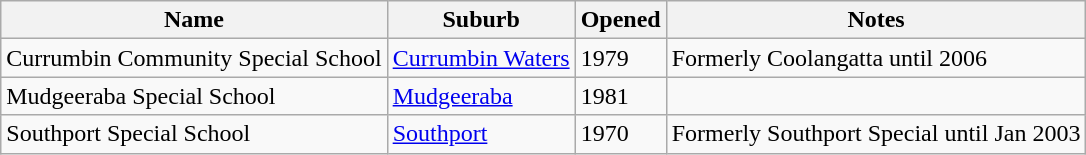<table class="wikitable sortable">
<tr>
<th>Name</th>
<th>Suburb</th>
<th>Opened</th>
<th>Notes</th>
</tr>
<tr>
<td>Currumbin Community Special School</td>
<td><a href='#'>Currumbin Waters</a></td>
<td>1979</td>
<td>Formerly Coolangatta until 2006</td>
</tr>
<tr>
<td>Mudgeeraba Special School</td>
<td><a href='#'>Mudgeeraba</a></td>
<td>1981</td>
<td></td>
</tr>
<tr>
<td>Southport Special School</td>
<td><a href='#'>Southport</a></td>
<td>1970</td>
<td>Formerly Southport Special until Jan 2003</td>
</tr>
</table>
